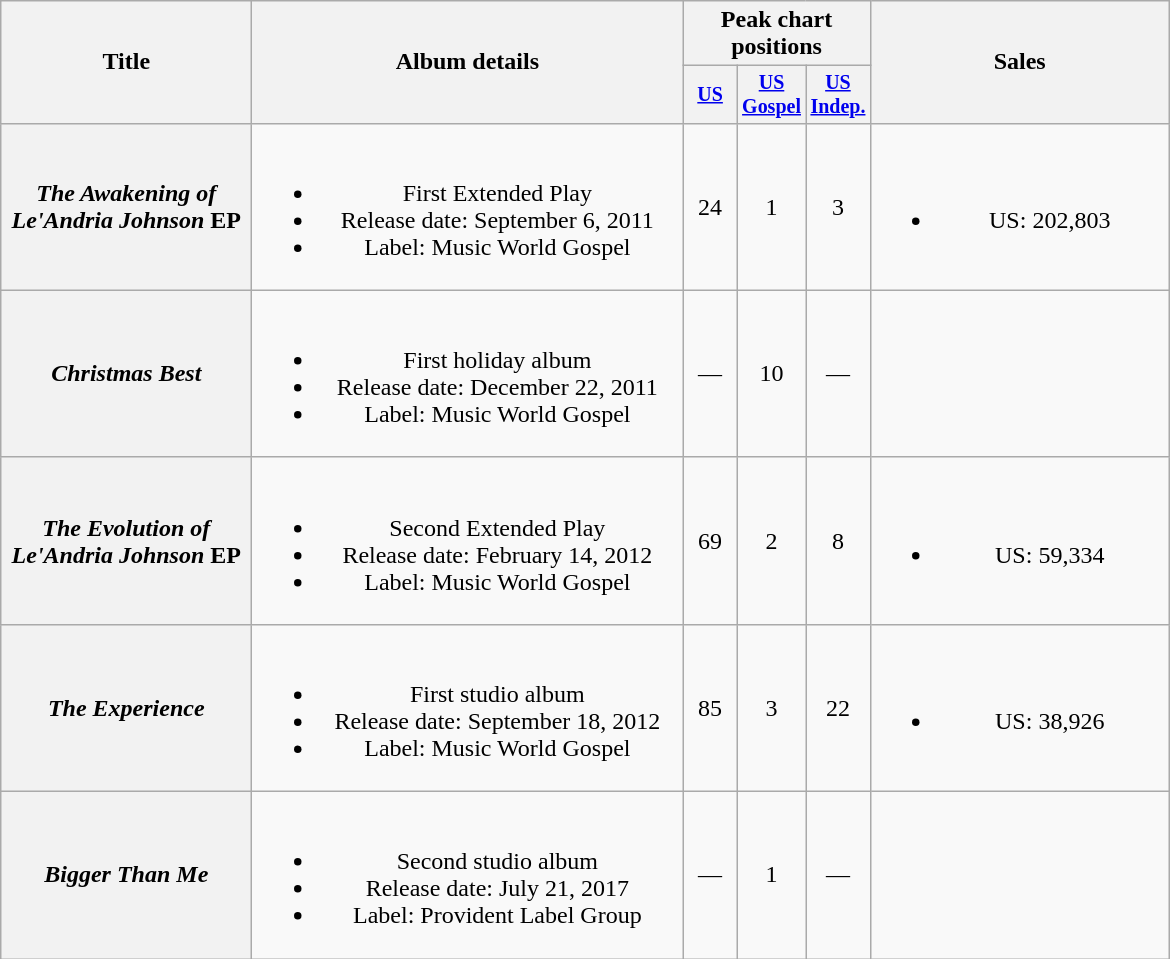<table class="wikitable plainrowheaders" style="text-align:center;" border="1">
<tr>
<th scope="col" rowspan="2" style="width:10em;">Title</th>
<th scope="col" rowspan="2" style="width:17.5em;">Album details</th>
<th scope="col" colspan="3">Peak chart positions</th>
<th scope="col" rowspan="2" style="width:12em;">Sales</th>
</tr>
<tr style="font-size:smaller;">
<th style="width:30px;"><a href='#'>US</a><br></th>
<th style="width:30px;"><a href='#'>US Gospel</a><br></th>
<th style="width:30px;"><a href='#'>US Indep.</a><br></th>
</tr>
<tr>
<th scope="row"><em>The Awakening of Le'Andria Johnson</em> EP</th>
<td><br><ul><li>First Extended Play</li><li>Release date: September 6, 2011</li><li>Label: Music World Gospel</li></ul></td>
<td>24</td>
<td>1</td>
<td>3</td>
<td><br><ul><li>US: 202,803</li></ul></td>
</tr>
<tr>
<th scope="row"><em>Christmas Best</em></th>
<td><br><ul><li>First holiday album</li><li>Release date: December 22, 2011</li><li>Label: Music World Gospel</li></ul></td>
<td>—</td>
<td>10</td>
<td>—</td>
<td></td>
</tr>
<tr>
<th scope="row"><em>The Evolution of Le'Andria Johnson</em> EP</th>
<td><br><ul><li>Second Extended Play</li><li>Release date: February 14, 2012</li><li>Label: Music World Gospel</li></ul></td>
<td>69</td>
<td>2</td>
<td>8</td>
<td><br><ul><li>US: 59,334</li></ul></td>
</tr>
<tr>
<th scope="row"><em>The Experience</em></th>
<td><br><ul><li>First studio album</li><li>Release date: September 18, 2012</li><li>Label: Music World Gospel</li></ul></td>
<td>85</td>
<td>3</td>
<td>22</td>
<td><br><ul><li>US: 38,926</li></ul></td>
</tr>
<tr>
<th scope="row"><em>Bigger Than Me</em></th>
<td><br><ul><li>Second studio album</li><li>Release date: July 21, 2017</li><li>Label: Provident Label Group</li></ul></td>
<td>—</td>
<td>1</td>
<td>—</td>
<td></td>
</tr>
</table>
